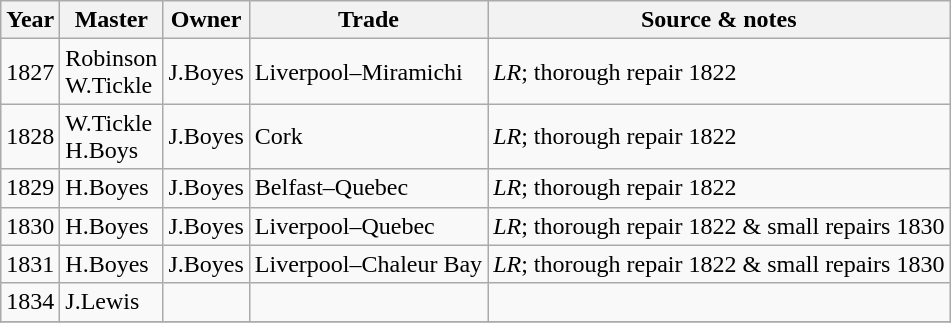<table class=" wikitable">
<tr>
<th>Year</th>
<th>Master</th>
<th>Owner</th>
<th>Trade</th>
<th>Source & notes</th>
</tr>
<tr>
<td>1827</td>
<td>Robinson<br>W.Tickle</td>
<td>J.Boyes</td>
<td>Liverpool–Miramichi</td>
<td><em>LR</em>; thorough repair 1822</td>
</tr>
<tr>
<td>1828</td>
<td>W.Tickle<br>H.Boys</td>
<td>J.Boyes</td>
<td>Cork</td>
<td><em>LR</em>; thorough repair 1822</td>
</tr>
<tr>
<td>1829</td>
<td>H.Boyes</td>
<td>J.Boyes</td>
<td>Belfast–Quebec</td>
<td><em>LR</em>; thorough repair 1822</td>
</tr>
<tr>
<td>1830</td>
<td>H.Boyes</td>
<td>J.Boyes</td>
<td>Liverpool–Quebec</td>
<td><em>LR</em>; thorough repair 1822 & small repairs 1830</td>
</tr>
<tr>
<td>1831</td>
<td>H.Boyes</td>
<td>J.Boyes</td>
<td>Liverpool–Chaleur Bay</td>
<td><em>LR</em>; thorough repair 1822 & small repairs 1830</td>
</tr>
<tr>
<td>1834</td>
<td>J.Lewis</td>
<td></td>
<td></td>
<td></td>
</tr>
<tr>
</tr>
</table>
